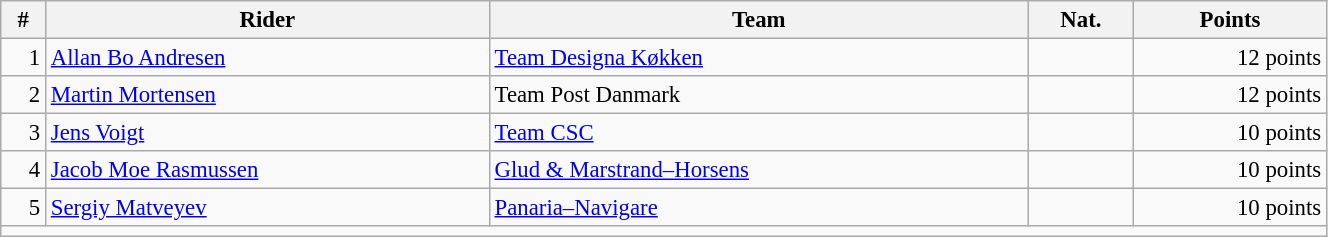<table class=wikitable style="font-size:95%" width="70%">
<tr>
<th align=right>#</th>
<th>Rider</th>
<th>Team</th>
<th>Nat.</th>
<th align=right>Points</th>
</tr>
<tr>
<td align=right>1</td>
<td><a href='#'>Allan Bo Andresen</a></td>
<td><a href='#'>Team Designa Køkken</a></td>
<td></td>
<td align=right>12 points</td>
</tr>
<tr>
<td align=right>2</td>
<td><a href='#'>Martin Mortensen</a></td>
<td>Team Post Danmark</td>
<td></td>
<td align=right>12 points</td>
</tr>
<tr>
<td align=right>3</td>
<td><a href='#'>Jens Voigt</a></td>
<td><a href='#'>Team CSC</a></td>
<td></td>
<td align=right>10 points</td>
</tr>
<tr>
<td align=right>4</td>
<td><a href='#'>Jacob Moe Rasmussen</a></td>
<td><a href='#'>Glud & Marstrand–Horsens</a></td>
<td></td>
<td align=right>10 points</td>
</tr>
<tr>
<td align=right>5</td>
<td><a href='#'>Sergiy Matveyev</a></td>
<td><a href='#'>Panaria–Navigare</a></td>
<td></td>
<td align=right>10 points</td>
</tr>
<tr>
<td align=right colspan=5></td>
</tr>
</table>
